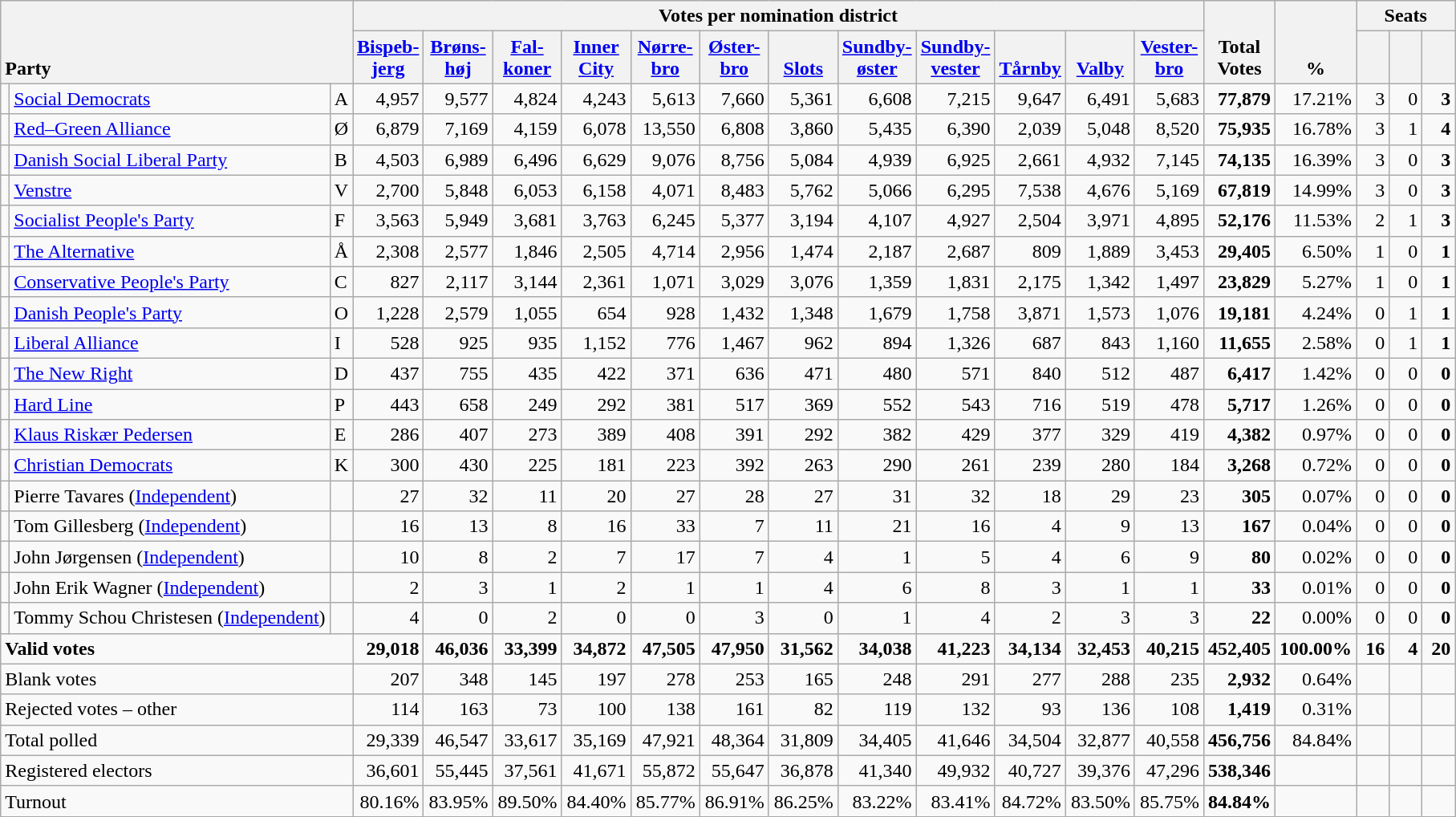<table class="wikitable" border="1" style="text-align:right;">
<tr>
<th style="text-align:left;" valign=bottom rowspan=2 colspan=3>Party</th>
<th colspan=12>Votes per nomination district</th>
<th align=center valign=bottom rowspan=2 width="50">Total Votes</th>
<th align=center valign=bottom rowspan=2 width="50">%</th>
<th colspan=3>Seats</th>
</tr>
<tr>
<th align=center valign=bottom width="50"><a href='#'>Bispeb- jerg</a></th>
<th align="center" valign="bottom" width="50"><a href='#'>Brøns- høj</a></th>
<th align="center" valign="bottom" width="50"><a href='#'>Fal- koner</a></th>
<th align="center" valign="bottom" width="50"><a href='#'>Inner City</a></th>
<th align="center" valign="bottom" width="50"><a href='#'>Nørre- bro</a></th>
<th align="center" valign="bottom" width="50"><a href='#'>Øster- bro</a></th>
<th align="center" valign="bottom" width="50"><a href='#'>Slots</a></th>
<th align="center" valign="bottom" width="50"><a href='#'>Sundby- øster</a></th>
<th align="center" valign="bottom" width="50"><a href='#'>Sundby- vester</a></th>
<th align="center" valign="bottom" width="50"><a href='#'>Tårnby</a></th>
<th align="center" valign="bottom" width="50"><a href='#'>Valby</a></th>
<th align="center" valign="bottom" width="50"><a href='#'>Vester- bro</a></th>
<th align="center" valign="bottom" width="20"><small></small></th>
<th align=center valign=bottom width="20"><small><a href='#'></a></small></th>
<th align=center valign=bottom width="20"><small></small></th>
</tr>
<tr>
<td></td>
<td align=left><a href='#'>Social Democrats</a></td>
<td align=left>A</td>
<td>4,957</td>
<td>9,577</td>
<td>4,824</td>
<td>4,243</td>
<td>5,613</td>
<td>7,660</td>
<td>5,361</td>
<td>6,608</td>
<td>7,215</td>
<td>9,647</td>
<td>6,491</td>
<td>5,683</td>
<td><strong>77,879</strong></td>
<td>17.21%</td>
<td>3</td>
<td>0</td>
<td><strong>3</strong></td>
</tr>
<tr>
<td></td>
<td align=left><a href='#'>Red–Green Alliance</a></td>
<td align=left>Ø</td>
<td>6,879</td>
<td>7,169</td>
<td>4,159</td>
<td>6,078</td>
<td>13,550</td>
<td>6,808</td>
<td>3,860</td>
<td>5,435</td>
<td>6,390</td>
<td>2,039</td>
<td>5,048</td>
<td>8,520</td>
<td><strong>75,935</strong></td>
<td>16.78%</td>
<td>3</td>
<td>1</td>
<td><strong>4</strong></td>
</tr>
<tr>
<td></td>
<td align=left><a href='#'>Danish Social Liberal Party</a></td>
<td align=left>B</td>
<td>4,503</td>
<td>6,989</td>
<td>6,496</td>
<td>6,629</td>
<td>9,076</td>
<td>8,756</td>
<td>5,084</td>
<td>4,939</td>
<td>6,925</td>
<td>2,661</td>
<td>4,932</td>
<td>7,145</td>
<td><strong>74,135</strong></td>
<td>16.39%</td>
<td>3</td>
<td>0</td>
<td><strong>3</strong></td>
</tr>
<tr>
<td></td>
<td align=left><a href='#'>Venstre</a></td>
<td align=left>V</td>
<td>2,700</td>
<td>5,848</td>
<td>6,053</td>
<td>6,158</td>
<td>4,071</td>
<td>8,483</td>
<td>5,762</td>
<td>5,066</td>
<td>6,295</td>
<td>7,538</td>
<td>4,676</td>
<td>5,169</td>
<td><strong>67,819</strong></td>
<td>14.99%</td>
<td>3</td>
<td>0</td>
<td><strong>3</strong></td>
</tr>
<tr>
<td></td>
<td align=left><a href='#'>Socialist People's Party</a></td>
<td align=left>F</td>
<td>3,563</td>
<td>5,949</td>
<td>3,681</td>
<td>3,763</td>
<td>6,245</td>
<td>5,377</td>
<td>3,194</td>
<td>4,107</td>
<td>4,927</td>
<td>2,504</td>
<td>3,971</td>
<td>4,895</td>
<td><strong>52,176</strong></td>
<td>11.53%</td>
<td>2</td>
<td>1</td>
<td><strong>3</strong></td>
</tr>
<tr>
<td></td>
<td align=left><a href='#'>The Alternative</a></td>
<td align=left>Å</td>
<td>2,308</td>
<td>2,577</td>
<td>1,846</td>
<td>2,505</td>
<td>4,714</td>
<td>2,956</td>
<td>1,474</td>
<td>2,187</td>
<td>2,687</td>
<td>809</td>
<td>1,889</td>
<td>3,453</td>
<td><strong>29,405</strong></td>
<td>6.50%</td>
<td>1</td>
<td>0</td>
<td><strong>1</strong></td>
</tr>
<tr>
<td></td>
<td align=left style="white-space: nowrap;"><a href='#'>Conservative People's Party</a></td>
<td align=left>C</td>
<td>827</td>
<td>2,117</td>
<td>3,144</td>
<td>2,361</td>
<td>1,071</td>
<td>3,029</td>
<td>3,076</td>
<td>1,359</td>
<td>1,831</td>
<td>2,175</td>
<td>1,342</td>
<td>1,497</td>
<td><strong>23,829</strong></td>
<td>5.27%</td>
<td>1</td>
<td>0</td>
<td><strong>1</strong></td>
</tr>
<tr>
<td></td>
<td align=left><a href='#'>Danish People's Party</a></td>
<td align=left>O</td>
<td>1,228</td>
<td>2,579</td>
<td>1,055</td>
<td>654</td>
<td>928</td>
<td>1,432</td>
<td>1,348</td>
<td>1,679</td>
<td>1,758</td>
<td>3,871</td>
<td>1,573</td>
<td>1,076</td>
<td><strong>19,181</strong></td>
<td>4.24%</td>
<td>0</td>
<td>1</td>
<td><strong>1</strong></td>
</tr>
<tr>
<td></td>
<td align=left><a href='#'>Liberal Alliance</a></td>
<td align=left>I</td>
<td>528</td>
<td>925</td>
<td>935</td>
<td>1,152</td>
<td>776</td>
<td>1,467</td>
<td>962</td>
<td>894</td>
<td>1,326</td>
<td>687</td>
<td>843</td>
<td>1,160</td>
<td><strong>11,655</strong></td>
<td>2.58%</td>
<td>0</td>
<td>1</td>
<td><strong>1</strong></td>
</tr>
<tr>
<td></td>
<td align=left><a href='#'>The New Right</a></td>
<td align=left>D</td>
<td>437</td>
<td>755</td>
<td>435</td>
<td>422</td>
<td>371</td>
<td>636</td>
<td>471</td>
<td>480</td>
<td>571</td>
<td>840</td>
<td>512</td>
<td>487</td>
<td><strong>6,417</strong></td>
<td>1.42%</td>
<td>0</td>
<td>0</td>
<td><strong>0</strong></td>
</tr>
<tr>
<td></td>
<td align=left><a href='#'>Hard Line</a></td>
<td align=left>P</td>
<td>443</td>
<td>658</td>
<td>249</td>
<td>292</td>
<td>381</td>
<td>517</td>
<td>369</td>
<td>552</td>
<td>543</td>
<td>716</td>
<td>519</td>
<td>478</td>
<td><strong>5,717</strong></td>
<td>1.26%</td>
<td>0</td>
<td>0</td>
<td><strong>0</strong></td>
</tr>
<tr>
<td></td>
<td align=left><a href='#'>Klaus Riskær Pedersen</a></td>
<td align=left>E</td>
<td>286</td>
<td>407</td>
<td>273</td>
<td>389</td>
<td>408</td>
<td>391</td>
<td>292</td>
<td>382</td>
<td>429</td>
<td>377</td>
<td>329</td>
<td>419</td>
<td><strong>4,382</strong></td>
<td>0.97%</td>
<td>0</td>
<td>0</td>
<td><strong>0</strong></td>
</tr>
<tr>
<td></td>
<td align=left><a href='#'>Christian Democrats</a></td>
<td align=left>K</td>
<td>300</td>
<td>430</td>
<td>225</td>
<td>181</td>
<td>223</td>
<td>392</td>
<td>263</td>
<td>290</td>
<td>261</td>
<td>239</td>
<td>280</td>
<td>184</td>
<td><strong>3,268</strong></td>
<td>0.72%</td>
<td>0</td>
<td>0</td>
<td><strong>0</strong></td>
</tr>
<tr>
<td></td>
<td align=left>Pierre Tavares (<a href='#'>Independent</a>)</td>
<td></td>
<td>27</td>
<td>32</td>
<td>11</td>
<td>20</td>
<td>27</td>
<td>28</td>
<td>27</td>
<td>31</td>
<td>32</td>
<td>18</td>
<td>29</td>
<td>23</td>
<td><strong>305</strong></td>
<td>0.07%</td>
<td>0</td>
<td>0</td>
<td><strong>0</strong></td>
</tr>
<tr>
<td></td>
<td align=left>Tom Gillesberg (<a href='#'>Independent</a>)</td>
<td></td>
<td>16</td>
<td>13</td>
<td>8</td>
<td>16</td>
<td>33</td>
<td>7</td>
<td>11</td>
<td>21</td>
<td>16</td>
<td>4</td>
<td>9</td>
<td>13</td>
<td><strong>167</strong></td>
<td>0.04%</td>
<td>0</td>
<td>0</td>
<td><strong>0</strong></td>
</tr>
<tr>
<td></td>
<td align=left>John Jørgensen (<a href='#'>Independent</a>)</td>
<td></td>
<td>10</td>
<td>8</td>
<td>2</td>
<td>7</td>
<td>17</td>
<td>7</td>
<td>4</td>
<td>1</td>
<td>5</td>
<td>4</td>
<td>6</td>
<td>9</td>
<td><strong>80</strong></td>
<td>0.02%</td>
<td>0</td>
<td>0</td>
<td><strong>0</strong></td>
</tr>
<tr>
<td></td>
<td align=left>John Erik Wagner (<a href='#'>Independent</a>)</td>
<td></td>
<td>2</td>
<td>3</td>
<td>1</td>
<td>2</td>
<td>1</td>
<td>1</td>
<td>4</td>
<td>6</td>
<td>8</td>
<td>3</td>
<td>1</td>
<td>1</td>
<td><strong>33</strong></td>
<td>0.01%</td>
<td>0</td>
<td>0</td>
<td><strong>0</strong></td>
</tr>
<tr>
<td></td>
<td align=left>Tommy Schou Christesen (<a href='#'>Independent</a>)</td>
<td></td>
<td>4</td>
<td>0</td>
<td>2</td>
<td>0</td>
<td>0</td>
<td>3</td>
<td>0</td>
<td>1</td>
<td>4</td>
<td>2</td>
<td>3</td>
<td>3</td>
<td><strong>22</strong></td>
<td>0.00%</td>
<td>0</td>
<td>0</td>
<td><strong>0</strong></td>
</tr>
<tr style="font-weight:bold">
<td align=left colspan=3>Valid votes</td>
<td>29,018</td>
<td>46,036</td>
<td>33,399</td>
<td>34,872</td>
<td>47,505</td>
<td>47,950</td>
<td>31,562</td>
<td>34,038</td>
<td>41,223</td>
<td>34,134</td>
<td>32,453</td>
<td>40,215</td>
<td>452,405</td>
<td>100.00%</td>
<td>16</td>
<td>4</td>
<td>20</td>
</tr>
<tr>
<td align=left colspan=3>Blank votes</td>
<td>207</td>
<td>348</td>
<td>145</td>
<td>197</td>
<td>278</td>
<td>253</td>
<td>165</td>
<td>248</td>
<td>291</td>
<td>277</td>
<td>288</td>
<td>235</td>
<td><strong>2,932</strong></td>
<td>0.64%</td>
<td></td>
<td></td>
<td></td>
</tr>
<tr>
<td align=left colspan=3>Rejected votes – other</td>
<td>114</td>
<td>163</td>
<td>73</td>
<td>100</td>
<td>138</td>
<td>161</td>
<td>82</td>
<td>119</td>
<td>132</td>
<td>93</td>
<td>136</td>
<td>108</td>
<td><strong>1,419</strong></td>
<td>0.31%</td>
<td></td>
<td></td>
<td></td>
</tr>
<tr>
<td align=left colspan=3>Total polled</td>
<td>29,339</td>
<td>46,547</td>
<td>33,617</td>
<td>35,169</td>
<td>47,921</td>
<td>48,364</td>
<td>31,809</td>
<td>34,405</td>
<td>41,646</td>
<td>34,504</td>
<td>32,877</td>
<td>40,558</td>
<td><strong>456,756</strong></td>
<td>84.84%</td>
<td></td>
<td></td>
<td></td>
</tr>
<tr>
<td align=left colspan=3>Registered electors</td>
<td>36,601</td>
<td>55,445</td>
<td>37,561</td>
<td>41,671</td>
<td>55,872</td>
<td>55,647</td>
<td>36,878</td>
<td>41,340</td>
<td>49,932</td>
<td>40,727</td>
<td>39,376</td>
<td>47,296</td>
<td><strong>538,346</strong></td>
<td></td>
<td></td>
<td></td>
<td></td>
</tr>
<tr>
<td align=left colspan=3>Turnout</td>
<td>80.16%</td>
<td>83.95%</td>
<td>89.50%</td>
<td>84.40%</td>
<td>85.77%</td>
<td>86.91%</td>
<td>86.25%</td>
<td>83.22%</td>
<td>83.41%</td>
<td>84.72%</td>
<td>83.50%</td>
<td>85.75%</td>
<td><strong>84.84%</strong></td>
<td></td>
<td></td>
<td></td>
<td></td>
</tr>
</table>
